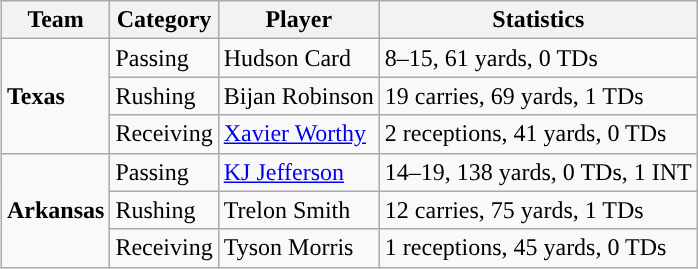<table class="wikitable" style="float: right;">
<tr>
<th>Team</th>
<th>Category</th>
<th>Player</th>
<th>Statistics</th>
</tr>
<tr>
<td rowspan=3><strong>Texas</strong></td>
<td>Passing</td>
<td>Hudson Card</td>
<td>8–15, 61 yards, 0 TDs</td>
</tr>
<tr>
<td>Rushing</td>
<td>Bijan Robinson</td>
<td>19 carries, 69 yards, 1 TDs</td>
</tr>
<tr>
<td>Receiving</td>
<td><a href='#'>Xavier Worthy</a></td>
<td>2 receptions, 41 yards, 0 TDs</td>
</tr>
<tr>
<td rowspan=3><strong>Arkansas</strong></td>
<td>Passing</td>
<td><a href='#'>KJ Jefferson</a></td>
<td>14–19, 138 yards, 0 TDs, 1 INT</td>
</tr>
<tr>
<td>Rushing</td>
<td>Trelon Smith</td>
<td>12 carries, 75 yards, 1 TDs</td>
</tr>
<tr>
<td>Receiving</td>
<td>Tyson Morris</td>
<td>1 receptions, 45 yards, 0 TDs</td>
</tr>
</table>
